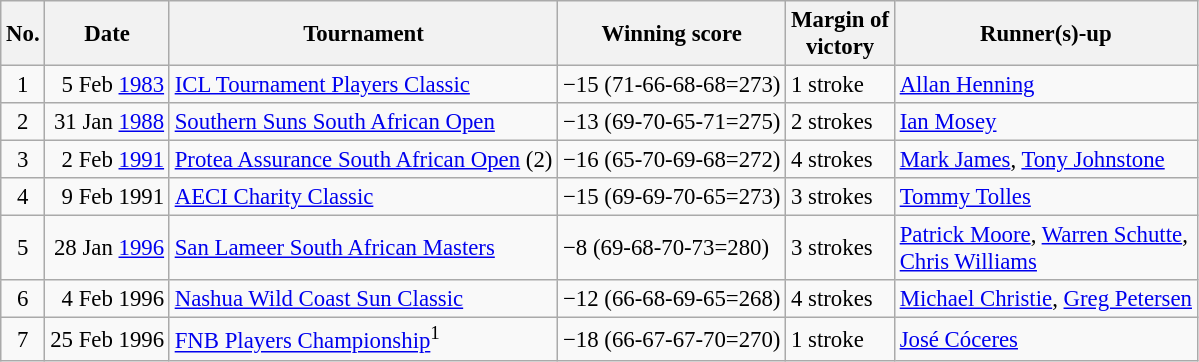<table class="wikitable" style="font-size:95%;">
<tr>
<th>No.</th>
<th>Date</th>
<th>Tournament</th>
<th>Winning score</th>
<th>Margin of<br>victory</th>
<th>Runner(s)-up</th>
</tr>
<tr>
<td align=center>1</td>
<td align=right>5 Feb <a href='#'>1983</a></td>
<td><a href='#'>ICL Tournament Players Classic</a></td>
<td>−15 (71-66-68-68=273)</td>
<td>1 stroke</td>
<td> <a href='#'>Allan Henning</a></td>
</tr>
<tr>
<td align=center>2</td>
<td align=right>31 Jan <a href='#'>1988</a></td>
<td><a href='#'>Southern Suns South African Open</a></td>
<td>−13 (69-70-65-71=275)</td>
<td>2 strokes</td>
<td> <a href='#'>Ian Mosey</a></td>
</tr>
<tr>
<td align=center>3</td>
<td align=right>2 Feb <a href='#'>1991</a></td>
<td><a href='#'>Protea Assurance South African Open</a> (2)</td>
<td>−16 (65-70-69-68=272)</td>
<td>4 strokes</td>
<td> <a href='#'>Mark James</a>,  <a href='#'>Tony Johnstone</a></td>
</tr>
<tr>
<td align=center>4</td>
<td align=right>9 Feb 1991</td>
<td><a href='#'>AECI Charity Classic</a></td>
<td>−15 (69-69-70-65=273)</td>
<td>3 strokes</td>
<td> <a href='#'>Tommy Tolles</a></td>
</tr>
<tr>
<td align=center>5</td>
<td align=right>28 Jan <a href='#'>1996</a></td>
<td><a href='#'>San Lameer South African Masters</a></td>
<td>−8 (69-68-70-73=280)</td>
<td>3 strokes</td>
<td> <a href='#'>Patrick Moore</a>,  <a href='#'>Warren Schutte</a>,<br> <a href='#'>Chris Williams</a></td>
</tr>
<tr>
<td align=center>6</td>
<td align=right>4 Feb 1996</td>
<td><a href='#'>Nashua Wild Coast Sun Classic</a></td>
<td>−12 (66-68-69-65=268)</td>
<td>4 strokes</td>
<td> <a href='#'>Michael Christie</a>,  <a href='#'>Greg Petersen</a></td>
</tr>
<tr>
<td align=center>7</td>
<td align=right>25 Feb 1996</td>
<td><a href='#'>FNB Players Championship</a><sup>1</sup></td>
<td>−18 (66-67-67-70=270)</td>
<td>1 stroke</td>
<td> <a href='#'>José Cóceres</a></td>
</tr>
</table>
